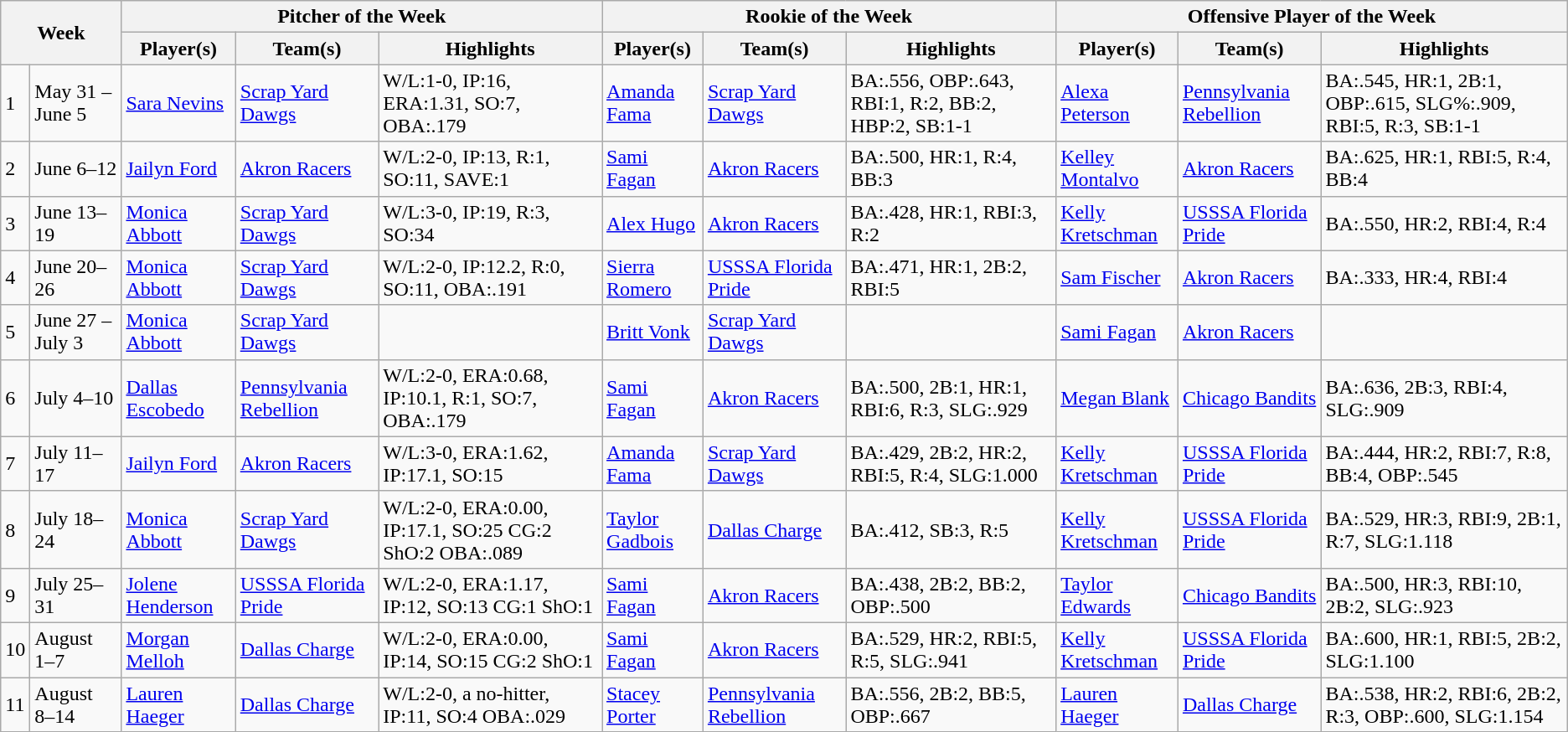<table class="wikitable">
<tr>
<th rowspan=2; colspan=2>Week</th>
<th colspan=3>Pitcher of the Week</th>
<th colspan=3>Rookie of the Week</th>
<th colspan=3>Offensive Player of the Week</th>
</tr>
<tr>
<th>Player(s)</th>
<th>Team(s)</th>
<th>Highlights</th>
<th>Player(s)</th>
<th>Team(s)</th>
<th>Highlights</th>
<th>Player(s)</th>
<th>Team(s)</th>
<th>Highlights</th>
</tr>
<tr>
<td>1</td>
<td>May 31 – June 5</td>
<td><a href='#'>Sara Nevins</a></td>
<td><a href='#'>Scrap Yard Dawgs</a></td>
<td>W/L:1-0, IP:16, ERA:1.31, SO:7, OBA:.179</td>
<td><a href='#'>Amanda Fama</a></td>
<td><a href='#'>Scrap Yard Dawgs</a></td>
<td>BA:.556, OBP:.643, RBI:1, R:2, BB:2, HBP:2, SB:1-1</td>
<td><a href='#'>Alexa Peterson</a></td>
<td><a href='#'>Pennsylvania Rebellion</a></td>
<td>BA:.545, HR:1, 2B:1, OBP:.615, SLG%:.909, RBI:5, R:3, SB:1-1</td>
</tr>
<tr>
<td>2</td>
<td>June 6–12</td>
<td><a href='#'>Jailyn Ford</a></td>
<td><a href='#'>Akron Racers</a></td>
<td>W/L:2-0, IP:13, R:1, SO:11, SAVE:1</td>
<td><a href='#'>Sami Fagan</a></td>
<td><a href='#'>Akron Racers</a></td>
<td>BA:.500, HR:1, R:4, BB:3</td>
<td><a href='#'>Kelley Montalvo</a></td>
<td><a href='#'>Akron Racers</a></td>
<td>BA:.625, HR:1, RBI:5, R:4, BB:4</td>
</tr>
<tr>
<td>3</td>
<td>June 13–19</td>
<td><a href='#'>Monica Abbott</a></td>
<td><a href='#'>Scrap Yard Dawgs</a></td>
<td>W/L:3-0, IP:19, R:3, SO:34</td>
<td><a href='#'>Alex Hugo</a></td>
<td><a href='#'>Akron Racers</a></td>
<td>BA:.428, HR:1, RBI:3, R:2</td>
<td><a href='#'>Kelly Kretschman</a></td>
<td><a href='#'>USSSA Florida Pride</a></td>
<td>BA:.550, HR:2, RBI:4, R:4</td>
</tr>
<tr>
<td>4</td>
<td>June 20–26</td>
<td><a href='#'>Monica Abbott</a></td>
<td><a href='#'>Scrap Yard Dawgs</a></td>
<td>W/L:2-0, IP:12.2, R:0, SO:11, OBA:.191</td>
<td><a href='#'>Sierra Romero</a></td>
<td><a href='#'>USSSA Florida Pride</a></td>
<td>BA:.471, HR:1, 2B:2, RBI:5</td>
<td><a href='#'>Sam Fischer</a></td>
<td><a href='#'>Akron Racers</a></td>
<td>BA:.333, HR:4, RBI:4</td>
</tr>
<tr>
<td>5</td>
<td>June 27 – July 3</td>
<td><a href='#'>Monica Abbott</a></td>
<td><a href='#'>Scrap Yard Dawgs</a></td>
<td></td>
<td><a href='#'>Britt Vonk</a></td>
<td><a href='#'>Scrap Yard Dawgs</a></td>
<td></td>
<td><a href='#'>Sami Fagan</a></td>
<td><a href='#'>Akron Racers</a></td>
<td></td>
</tr>
<tr>
<td>6</td>
<td>July 4–10</td>
<td><a href='#'>Dallas Escobedo</a></td>
<td><a href='#'>Pennsylvania Rebellion</a></td>
<td>W/L:2-0, ERA:0.68, IP:10.1, R:1, SO:7, OBA:.179</td>
<td><a href='#'>Sami Fagan</a></td>
<td><a href='#'>Akron Racers</a></td>
<td>BA:.500, 2B:1, HR:1, RBI:6, R:3, SLG:.929</td>
<td><a href='#'>Megan Blank</a></td>
<td><a href='#'>Chicago Bandits</a></td>
<td>BA:.636, 2B:3, RBI:4, SLG:.909</td>
</tr>
<tr>
<td>7</td>
<td>July 11–17</td>
<td><a href='#'>Jailyn Ford</a></td>
<td><a href='#'>Akron Racers</a></td>
<td>W/L:3-0, ERA:1.62, IP:17.1, SO:15</td>
<td><a href='#'>Amanda Fama</a></td>
<td><a href='#'>Scrap Yard Dawgs</a></td>
<td>BA:.429, 2B:2, HR:2, RBI:5, R:4, SLG:1.000</td>
<td><a href='#'>Kelly Kretschman</a></td>
<td><a href='#'>USSSA Florida Pride</a></td>
<td>BA:.444, HR:2, RBI:7, R:8, BB:4, OBP:.545</td>
</tr>
<tr>
<td>8</td>
<td>July 18–24</td>
<td><a href='#'>Monica Abbott</a></td>
<td><a href='#'>Scrap Yard Dawgs</a></td>
<td>W/L:2-0, ERA:0.00, IP:17.1, SO:25 CG:2 ShO:2 OBA:.089</td>
<td><a href='#'>Taylor Gadbois</a></td>
<td><a href='#'>Dallas Charge</a></td>
<td>BA:.412, SB:3, R:5</td>
<td><a href='#'>Kelly Kretschman</a></td>
<td><a href='#'>USSSA Florida Pride</a></td>
<td>BA:.529, HR:3, RBI:9, 2B:1, R:7, SLG:1.118</td>
</tr>
<tr>
<td>9</td>
<td>July 25–31</td>
<td><a href='#'>Jolene Henderson</a></td>
<td><a href='#'>USSSA Florida Pride</a></td>
<td>W/L:2-0, ERA:1.17, IP:12, SO:13 CG:1 ShO:1</td>
<td><a href='#'>Sami Fagan</a></td>
<td><a href='#'>Akron Racers</a></td>
<td>BA:.438, 2B:2, BB:2, OBP:.500</td>
<td><a href='#'>Taylor Edwards</a></td>
<td><a href='#'>Chicago Bandits</a></td>
<td>BA:.500, HR:3, RBI:10, 2B:2, SLG:.923</td>
</tr>
<tr>
<td>10</td>
<td>August 1–7</td>
<td><a href='#'>Morgan Melloh</a></td>
<td><a href='#'>Dallas Charge</a></td>
<td>W/L:2-0, ERA:0.00, IP:14, SO:15 CG:2 ShO:1</td>
<td><a href='#'>Sami Fagan</a></td>
<td><a href='#'>Akron Racers</a></td>
<td>BA:.529, HR:2, RBI:5, R:5, SLG:.941</td>
<td><a href='#'>Kelly Kretschman</a></td>
<td><a href='#'>USSSA Florida Pride</a></td>
<td>BA:.600, HR:1, RBI:5, 2B:2, SLG:1.100</td>
</tr>
<tr>
<td>11</td>
<td>August 8–14</td>
<td><a href='#'>Lauren Haeger</a></td>
<td><a href='#'>Dallas Charge</a></td>
<td>W/L:2-0, a no-hitter, IP:11, SO:4 OBA:.029</td>
<td><a href='#'>Stacey Porter</a></td>
<td><a href='#'>Pennsylvania Rebellion</a></td>
<td>BA:.556, 2B:2, BB:5, OBP:.667</td>
<td><a href='#'>Lauren Haeger</a></td>
<td><a href='#'>Dallas Charge</a></td>
<td>BA:.538, HR:2, RBI:6, 2B:2, R:3, OBP:.600, SLG:1.154</td>
</tr>
</table>
